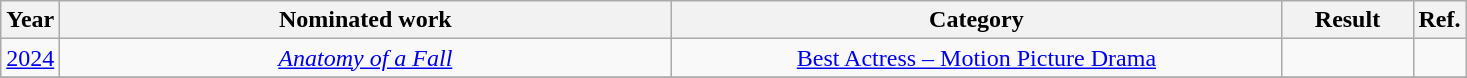<table class="wikitable sortable">
<tr>
<th scope="col" style="width:1em;">Year</th>
<th scope="col" style="width:25em;">Nominated work</th>
<th scope="col" style="width:25em;">Category</th>
<th scope="col" style="width:5em;">Result</th>
<th scope="col" style="width:1em;">Ref.</th>
</tr>
<tr>
<td><a href='#'>2024</a></td>
<td align="center"><em><a href='#'>Anatomy of a Fall</a></em></td>
<td align="center"><a href='#'>Best Actress – Motion Picture Drama</a></td>
<td></td>
<td align="center"></td>
</tr>
<tr>
</tr>
</table>
